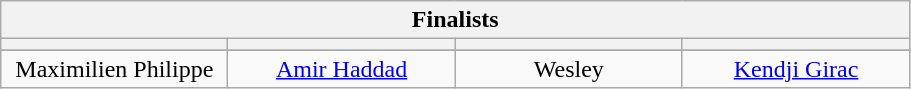<table class="wikitable" text=align:center>
<tr>
<th colspan=4 style="width:95%;">Finalists</th>
</tr>
<tr>
<th style="width:23%;" scope="col"></th>
<th style="width:23%;" scope="col"></th>
<th style="width:23%;" scope="col"></th>
<th style="width:23%;" scope="col"></th>
</tr>
<tr>
</tr>
<tr align="center" valign="top">
<td>Maximilien Philippe</td>
<td><a href='#'>Amir Haddad</a></td>
<td>Wesley</td>
<td><a href='#'>Kendji Girac</a></td>
</tr>
</table>
